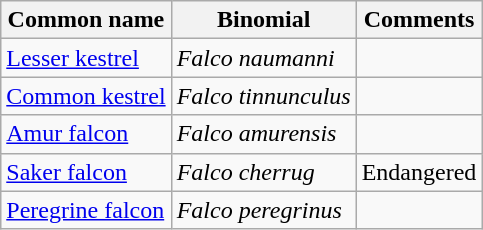<table class="wikitable">
<tr>
<th>Common name</th>
<th>Binomial</th>
<th>Comments</th>
</tr>
<tr>
<td><a href='#'>Lesser kestrel</a></td>
<td><em>Falco naumanni</em></td>
<td></td>
</tr>
<tr>
<td><a href='#'>Common kestrel</a></td>
<td><em>Falco tinnunculus</em></td>
<td></td>
</tr>
<tr>
<td><a href='#'>Amur falcon</a></td>
<td><em>Falco amurensis</em></td>
<td></td>
</tr>
<tr>
<td><a href='#'>Saker falcon</a></td>
<td><em>Falco cherrug</em></td>
<td>Endangered</td>
</tr>
<tr>
<td><a href='#'>Peregrine falcon</a></td>
<td><em>Falco peregrinus</em></td>
<td></td>
</tr>
</table>
